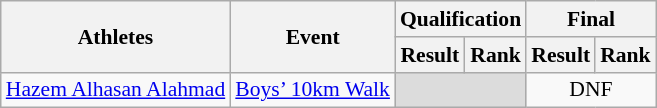<table class="wikitable" border="1" style="font-size:90%">
<tr>
<th rowspan=2>Athletes</th>
<th rowspan=2>Event</th>
<th colspan=2>Qualification</th>
<th colspan=2>Final</th>
</tr>
<tr>
<th>Result</th>
<th>Rank</th>
<th>Result</th>
<th>Rank</th>
</tr>
<tr>
<td><a href='#'>Hazem Alhasan Alahmad</a></td>
<td><a href='#'>Boys’ 10km Walk</a></td>
<td colspan=2 bgcolor=#DCDCDC></td>
<td align=center colspan=2>DNF</td>
</tr>
</table>
